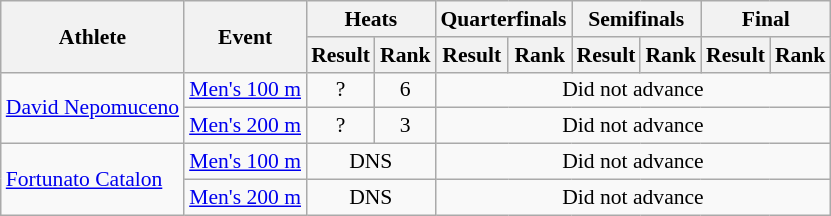<table class=wikitable style="font-size:90%">
<tr>
<th rowspan=2>Athlete</th>
<th rowspan=2>Event</th>
<th colspan=2>Heats</th>
<th colspan=2>Quarterfinals</th>
<th colspan=2>Semifinals</th>
<th colspan=2>Final</th>
</tr>
<tr>
<th>Result</th>
<th>Rank</th>
<th>Result</th>
<th>Rank</th>
<th>Result</th>
<th>Rank</th>
<th>Result</th>
<th>Rank</th>
</tr>
<tr>
<td rowspan=2><a href='#'>David Nepomuceno</a></td>
<td><a href='#'>Men's 100 m</a></td>
<td align=center>?</td>
<td align=center>6</td>
<td align=center colspan=6>Did not advance</td>
</tr>
<tr>
<td><a href='#'>Men's 200 m</a></td>
<td align=center>?</td>
<td align=center>3</td>
<td align=center colspan=6>Did not advance</td>
</tr>
<tr>
<td rowspan=2><a href='#'>Fortunato Catalon</a></td>
<td><a href='#'>Men's 100 m</a></td>
<td align=center colspan=2>DNS</td>
<td align=center colspan=6>Did not advance</td>
</tr>
<tr>
<td><a href='#'>Men's 200 m</a></td>
<td align=center colspan=2>DNS</td>
<td align=center colspan=6>Did not advance</td>
</tr>
</table>
